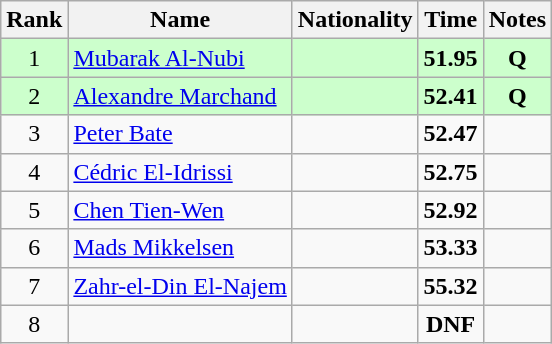<table class="wikitable sortable" style="text-align:center">
<tr>
<th>Rank</th>
<th>Name</th>
<th>Nationality</th>
<th>Time</th>
<th>Notes</th>
</tr>
<tr bgcolor=ccffcc>
<td>1</td>
<td align=left><a href='#'>Mubarak Al-Nubi</a></td>
<td align=left></td>
<td><strong>51.95</strong></td>
<td><strong>Q</strong></td>
</tr>
<tr bgcolor=ccffcc>
<td>2</td>
<td align=left><a href='#'>Alexandre Marchand</a></td>
<td align=left></td>
<td><strong>52.41</strong></td>
<td><strong>Q</strong></td>
</tr>
<tr>
<td>3</td>
<td align=left><a href='#'>Peter Bate</a></td>
<td align=left></td>
<td><strong>52.47</strong></td>
<td></td>
</tr>
<tr>
<td>4</td>
<td align=left><a href='#'>Cédric El-Idrissi</a></td>
<td align=left></td>
<td><strong>52.75</strong></td>
<td></td>
</tr>
<tr>
<td>5</td>
<td align=left><a href='#'>Chen Tien-Wen</a></td>
<td align=left></td>
<td><strong>52.92</strong></td>
<td></td>
</tr>
<tr>
<td>6</td>
<td align=left><a href='#'>Mads Mikkelsen</a></td>
<td align=left></td>
<td><strong>53.33</strong></td>
<td></td>
</tr>
<tr>
<td>7</td>
<td align=left><a href='#'>Zahr-el-Din El-Najem</a></td>
<td align=left></td>
<td><strong>55.32</strong></td>
<td></td>
</tr>
<tr>
<td>8</td>
<td align=left></td>
<td align=left></td>
<td><strong>DNF</strong></td>
<td></td>
</tr>
</table>
